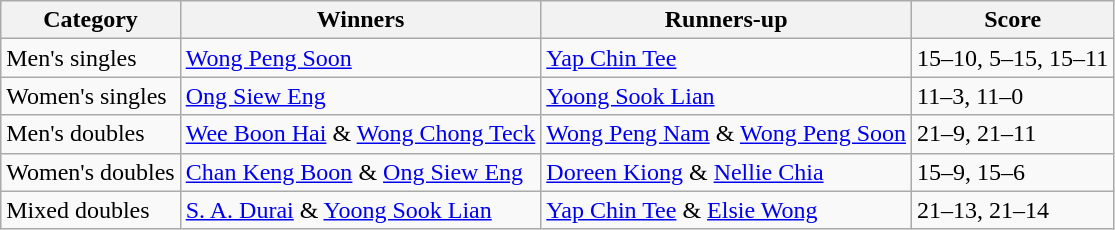<table class="wikitable">
<tr>
<th>Category</th>
<th>Winners</th>
<th>Runners-up</th>
<th>Score</th>
</tr>
<tr>
<td>Men's singles</td>
<td> <a href='#'>Wong Peng Soon</a></td>
<td> <a href='#'>Yap Chin Tee</a></td>
<td>15–10, 5–15, 15–11</td>
</tr>
<tr>
<td>Women's singles</td>
<td> <a href='#'>Ong Siew Eng</a></td>
<td> <a href='#'>Yoong Sook Lian</a></td>
<td>11–3, 11–0</td>
</tr>
<tr>
<td>Men's doubles</td>
<td> <a href='#'>Wee Boon Hai</a> & <a href='#'>Wong Chong Teck</a></td>
<td> <a href='#'>Wong Peng Nam</a> & <a href='#'>Wong Peng Soon</a></td>
<td>21–9, 21–11</td>
</tr>
<tr>
<td>Women's doubles</td>
<td> <a href='#'>Chan Keng Boon</a> & <a href='#'>Ong Siew Eng</a></td>
<td> <a href='#'>Doreen Kiong</a> & <a href='#'>Nellie Chia</a></td>
<td>15–9, 15–6</td>
</tr>
<tr>
<td>Mixed doubles</td>
<td> <a href='#'>S. A. Durai</a> & <a href='#'>Yoong Sook Lian</a></td>
<td> <a href='#'>Yap Chin Tee</a> & <a href='#'>Elsie Wong</a></td>
<td>21–13, 21–14</td>
</tr>
</table>
